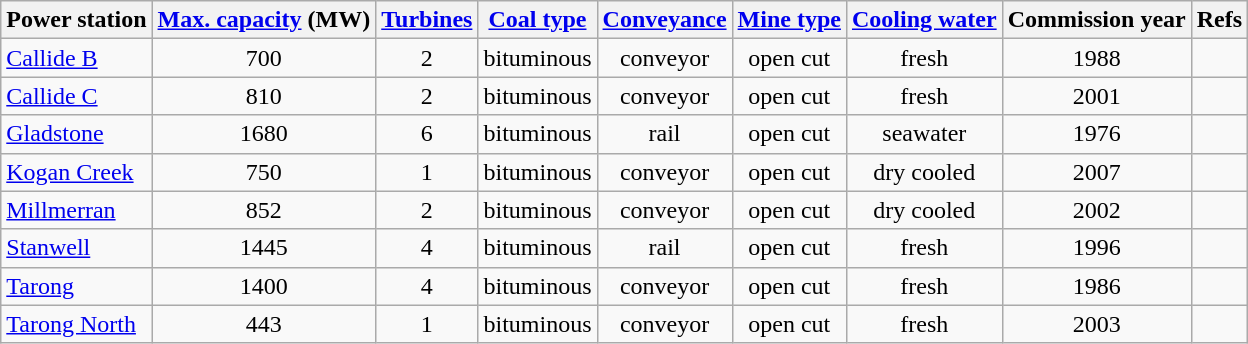<table class="wikitable sortable" style="text-align: center">
<tr>
<th>Power station</th>
<th><a href='#'>Max. capacity</a> (MW)</th>
<th><a href='#'>Turbines</a></th>
<th><a href='#'>Coal type</a></th>
<th><a href='#'>Conveyance</a></th>
<th><a href='#'>Mine type</a></th>
<th><a href='#'>Cooling water</a></th>
<th>Commission year</th>
<th>Refs</th>
</tr>
<tr>
<td align="left"><a href='#'>Callide B</a></td>
<td>700</td>
<td>2</td>
<td>bituminous</td>
<td>conveyor</td>
<td>open cut</td>
<td>fresh</td>
<td>1988</td>
<td></td>
</tr>
<tr>
<td align="left"><a href='#'>Callide C</a></td>
<td>810</td>
<td>2</td>
<td>bituminous</td>
<td>conveyor</td>
<td>open cut</td>
<td>fresh</td>
<td>2001</td>
<td></td>
</tr>
<tr>
<td align="left"><a href='#'>Gladstone</a></td>
<td>1680</td>
<td>6</td>
<td>bituminous</td>
<td>rail</td>
<td>open cut</td>
<td>seawater</td>
<td>1976</td>
<td></td>
</tr>
<tr>
<td align="left"><a href='#'>Kogan Creek</a></td>
<td>750</td>
<td>1</td>
<td>bituminous</td>
<td>conveyor</td>
<td>open cut</td>
<td>dry cooled</td>
<td>2007</td>
<td></td>
</tr>
<tr>
<td align="left"><a href='#'>Millmerran</a></td>
<td>852</td>
<td>2</td>
<td>bituminous</td>
<td>conveyor</td>
<td>open cut</td>
<td>dry cooled</td>
<td>2002</td>
<td></td>
</tr>
<tr>
<td align="left"><a href='#'>Stanwell</a></td>
<td>1445</td>
<td>4</td>
<td>bituminous</td>
<td>rail</td>
<td>open cut</td>
<td>fresh</td>
<td>1996</td>
<td></td>
</tr>
<tr>
<td align="left"><a href='#'>Tarong</a></td>
<td>1400</td>
<td>4</td>
<td>bituminous</td>
<td>conveyor</td>
<td>open cut</td>
<td>fresh</td>
<td>1986</td>
<td></td>
</tr>
<tr>
<td align="left"><a href='#'>Tarong North</a></td>
<td>443</td>
<td>1</td>
<td>bituminous</td>
<td>conveyor</td>
<td>open cut</td>
<td>fresh</td>
<td>2003</td>
<td></td>
</tr>
</table>
